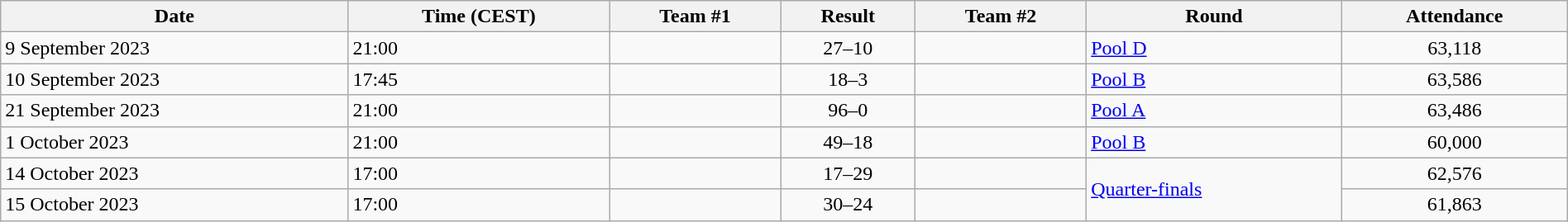<table class="wikitable" style="text-align: left;" width="100%">
<tr>
<th>Date</th>
<th>Time (CEST)</th>
<th>Team #1</th>
<th>Result</th>
<th>Team #2</th>
<th>Round</th>
<th>Attendance</th>
</tr>
<tr>
<td>9 September 2023</td>
<td>21:00</td>
<td></td>
<td style="text-align:center;">27–10</td>
<td></td>
<td><a href='#'>Pool D</a></td>
<td style="text-align:center;">63,118</td>
</tr>
<tr>
<td>10 September 2023</td>
<td>17:45</td>
<td></td>
<td style="text-align:center;">18–3</td>
<td></td>
<td><a href='#'>Pool B</a></td>
<td style="text-align:center;">63,586</td>
</tr>
<tr>
<td>21 September 2023</td>
<td>21:00</td>
<td></td>
<td style="text-align:center;">96–0</td>
<td></td>
<td><a href='#'>Pool A</a></td>
<td style="text-align:center;">63,486</td>
</tr>
<tr>
<td>1 October 2023</td>
<td>21:00</td>
<td></td>
<td style="text-align:center;">49–18</td>
<td></td>
<td><a href='#'>Pool B</a></td>
<td style="text-align:center;">60,000</td>
</tr>
<tr>
<td>14 October 2023</td>
<td>17:00</td>
<td></td>
<td style="text-align:center;">17–29</td>
<td></td>
<td rowspan="2"><a href='#'>Quarter-finals</a></td>
<td style="text-align:center;">62,576</td>
</tr>
<tr>
<td>15 October 2023</td>
<td>17:00</td>
<td></td>
<td style="text-align:center;">30–24</td>
<td></td>
<td style="text-align:center;">61,863</td>
</tr>
</table>
